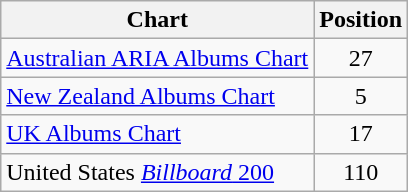<table class="wikitable sortable" style="text-align:center;">
<tr>
<th>Chart</th>
<th>Position</th>
</tr>
<tr>
<td align="left"><a href='#'>Australian ARIA Albums Chart</a></td>
<td>27</td>
</tr>
<tr>
<td align="left"><a href='#'>New Zealand Albums Chart</a></td>
<td>5</td>
</tr>
<tr>
<td align="left"><a href='#'>UK Albums Chart</a></td>
<td>17</td>
</tr>
<tr>
<td align="left">United States <a href='#'><em>Billboard</em> 200</a></td>
<td>110</td>
</tr>
</table>
